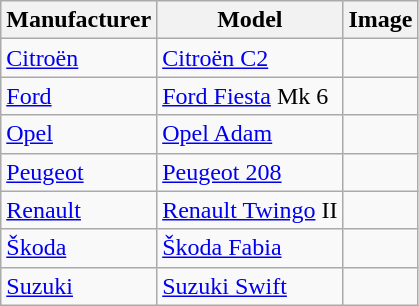<table class="wikitable">
<tr>
<th>Manufacturer</th>
<th>Model</th>
<th>Image</th>
</tr>
<tr>
<td> <a href='#'>Citroën</a></td>
<td><a href='#'>Citroën C2</a></td>
<td></td>
</tr>
<tr>
<td> <a href='#'>Ford</a></td>
<td><a href='#'>Ford Fiesta</a> Mk 6</td>
<td></td>
</tr>
<tr>
<td> <a href='#'>Opel</a></td>
<td><a href='#'>Opel Adam</a></td>
<td></td>
</tr>
<tr>
<td> <a href='#'>Peugeot</a></td>
<td><a href='#'>Peugeot 208</a></td>
<td></td>
</tr>
<tr>
<td> <a href='#'>Renault</a></td>
<td><a href='#'>Renault Twingo</a> II</td>
<td></td>
</tr>
<tr>
<td> <a href='#'>Škoda</a></td>
<td><a href='#'>Škoda Fabia</a></td>
<td></td>
</tr>
<tr>
<td> <a href='#'>Suzuki</a></td>
<td><a href='#'>Suzuki Swift</a></td>
<td></td>
</tr>
</table>
